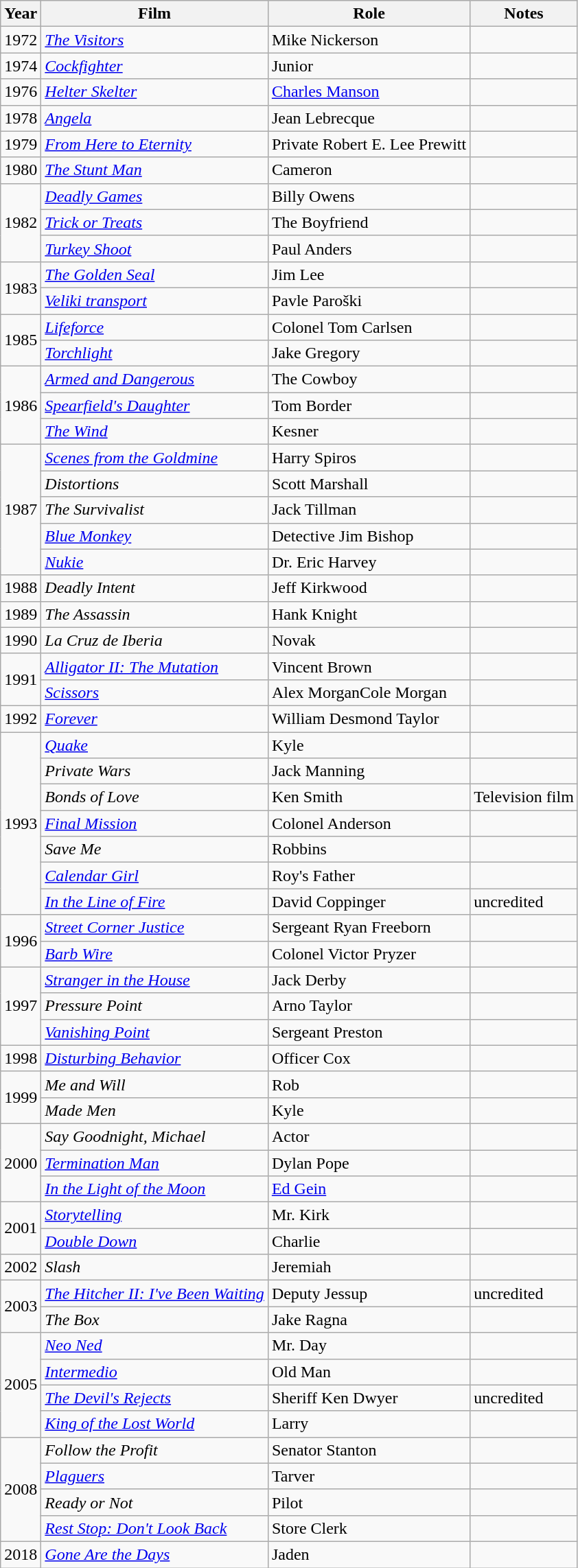<table class="wikitable sortable">
<tr>
<th>Year</th>
<th>Film</th>
<th>Role</th>
<th class="unsortable">Notes</th>
</tr>
<tr>
<td>1972</td>
<td data-sort-value="Visitors, The"><em><a href='#'>The Visitors</a></em></td>
<td>Mike Nickerson</td>
<td></td>
</tr>
<tr>
<td>1974</td>
<td><em><a href='#'>Cockfighter</a></em></td>
<td>Junior</td>
<td></td>
</tr>
<tr>
<td>1976</td>
<td><em><a href='#'>Helter Skelter</a></em></td>
<td><a href='#'>Charles Manson</a></td>
<td></td>
</tr>
<tr>
<td>1978</td>
<td><em><a href='#'>Angela</a></em></td>
<td>Jean Lebrecque</td>
<td></td>
</tr>
<tr>
<td>1979</td>
<td><em><a href='#'>From Here to Eternity</a></em></td>
<td>Private Robert E. Lee Prewitt</td>
<td></td>
</tr>
<tr>
<td>1980</td>
<td data-sort-value="Stunt Man, The"><em><a href='#'>The Stunt Man</a></em></td>
<td>Cameron</td>
<td></td>
</tr>
<tr>
<td rowspan="3">1982</td>
<td><em><a href='#'>Deadly Games</a></em></td>
<td>Billy Owens</td>
<td></td>
</tr>
<tr>
<td><em><a href='#'>Trick or Treats</a></em></td>
<td>The Boyfriend</td>
<td></td>
</tr>
<tr>
<td><em><a href='#'>Turkey Shoot</a></em></td>
<td>Paul Anders</td>
<td></td>
</tr>
<tr>
<td rowspan="2">1983</td>
<td data-sort-value="Golden Seal, The"><em><a href='#'>The Golden Seal</a></em></td>
<td>Jim Lee</td>
<td></td>
</tr>
<tr>
<td><em><a href='#'>Veliki transport</a></em></td>
<td>Pavle Paroški</td>
<td></td>
</tr>
<tr>
<td rowspan="2">1985</td>
<td><em><a href='#'>Lifeforce</a></em></td>
<td>Colonel Tom Carlsen</td>
<td></td>
</tr>
<tr>
<td><em><a href='#'>Torchlight</a></em></td>
<td>Jake Gregory</td>
<td></td>
</tr>
<tr>
<td rowspan="3">1986</td>
<td><em><a href='#'>Armed and Dangerous</a></em></td>
<td>The Cowboy</td>
<td></td>
</tr>
<tr>
<td><em><a href='#'>Spearfield's Daughter</a></em></td>
<td>Tom Border</td>
</tr>
<tr>
<td data-sort-value="Wind, The"><em><a href='#'>The Wind</a></em></td>
<td>Kesner</td>
<td></td>
</tr>
<tr>
<td rowspan="5">1987</td>
<td><em><a href='#'>Scenes from the Goldmine</a></em></td>
<td>Harry Spiros</td>
<td></td>
</tr>
<tr>
<td><em>Distortions</em></td>
<td>Scott Marshall</td>
<td></td>
</tr>
<tr>
<td data-sort-value="Survivalist, The"><em>The Survivalist</em></td>
<td>Jack Tillman</td>
<td></td>
</tr>
<tr>
<td><em><a href='#'>Blue Monkey</a></em></td>
<td>Detective Jim Bishop</td>
<td></td>
</tr>
<tr>
<td><em><a href='#'>Nukie</a></em></td>
<td>Dr. Eric Harvey</td>
<td></td>
</tr>
<tr>
<td>1988</td>
<td><em>Deadly Intent</em></td>
<td>Jeff Kirkwood</td>
<td></td>
</tr>
<tr>
<td>1989</td>
<td data-sort-value="Assassin, The"><em>The Assassin</em></td>
<td>Hank Knight</td>
<td></td>
</tr>
<tr>
<td>1990</td>
<td><em>La Cruz de Iberia</em></td>
<td>Novak</td>
<td></td>
</tr>
<tr>
<td rowspan="2">1991</td>
<td><em><a href='#'>Alligator II: The Mutation</a></em></td>
<td>Vincent Brown</td>
<td></td>
</tr>
<tr>
<td><em><a href='#'>Scissors</a></em></td>
<td>Alex MorganCole Morgan</td>
<td></td>
</tr>
<tr>
<td>1992</td>
<td><em><a href='#'>Forever</a></em></td>
<td>William Desmond Taylor</td>
<td></td>
</tr>
<tr>
<td rowspan="7">1993</td>
<td><em><a href='#'>Quake</a></em></td>
<td>Kyle</td>
<td></td>
</tr>
<tr>
<td><em>Private Wars</em></td>
<td>Jack Manning</td>
<td></td>
</tr>
<tr>
<td><em>Bonds of Love</em></td>
<td>Ken Smith</td>
<td>Television film</td>
</tr>
<tr>
<td><em><a href='#'>Final Mission</a></em></td>
<td>Colonel Anderson</td>
<td></td>
</tr>
<tr>
<td><em>Save Me</em></td>
<td>Robbins</td>
<td></td>
</tr>
<tr>
<td><em><a href='#'>Calendar Girl</a></em></td>
<td>Roy's Father</td>
<td></td>
</tr>
<tr>
<td><em><a href='#'>In the Line of Fire</a></em></td>
<td>David Coppinger</td>
<td>uncredited</td>
</tr>
<tr>
<td rowspan="2">1996</td>
<td><em><a href='#'>Street Corner Justice</a></em></td>
<td>Sergeant Ryan Freeborn</td>
<td></td>
</tr>
<tr>
<td><em><a href='#'>Barb Wire</a></em></td>
<td>Colonel Victor Pryzer</td>
<td></td>
</tr>
<tr>
<td rowspan="3">1997</td>
<td><em><a href='#'>Stranger in the House</a></em></td>
<td>Jack Derby</td>
<td></td>
</tr>
<tr>
<td><em>Pressure Point</em></td>
<td>Arno Taylor</td>
<td></td>
</tr>
<tr>
<td><em><a href='#'>Vanishing Point</a></em></td>
<td>Sergeant Preston</td>
<td></td>
</tr>
<tr>
<td>1998</td>
<td><em><a href='#'>Disturbing Behavior</a></em></td>
<td>Officer Cox</td>
<td></td>
</tr>
<tr>
<td rowspan="2">1999</td>
<td><em>Me and Will</em></td>
<td>Rob</td>
<td></td>
</tr>
<tr>
<td><em>Made Men</em></td>
<td>Kyle</td>
<td></td>
</tr>
<tr>
<td rowspan="3">2000</td>
<td><em>Say Goodnight, Michael</em></td>
<td>Actor</td>
<td></td>
</tr>
<tr>
<td><em><a href='#'>Termination Man</a></em></td>
<td>Dylan Pope</td>
<td></td>
</tr>
<tr>
<td><em><a href='#'>In the Light of the Moon</a></em></td>
<td><a href='#'>Ed Gein</a></td>
<td></td>
</tr>
<tr>
<td rowspan="2">2001</td>
<td><em><a href='#'>Storytelling</a></em></td>
<td>Mr. Kirk</td>
<td></td>
</tr>
<tr>
<td><em><a href='#'>Double Down</a></em></td>
<td>Charlie</td>
<td></td>
</tr>
<tr>
<td>2002</td>
<td><em>Slash</em></td>
<td>Jeremiah</td>
<td></td>
</tr>
<tr>
<td rowspan="2">2003</td>
<td data-sort-value="Hitcher II: I've Been Waiting, The"><em><a href='#'>The Hitcher II: I've Been Waiting</a></em></td>
<td>Deputy Jessup</td>
<td>uncredited</td>
</tr>
<tr>
<td data-sort-value="Box, The"><em>The Box</em></td>
<td>Jake Ragna</td>
<td></td>
</tr>
<tr>
<td rowspan="4">2005</td>
<td><em><a href='#'>Neo Ned</a></em></td>
<td>Mr. Day</td>
<td></td>
</tr>
<tr>
<td><em><a href='#'>Intermedio</a></em></td>
<td>Old Man</td>
<td></td>
</tr>
<tr>
<td data-sort-value="Devil's Rejects, The"><em><a href='#'>The Devil's Rejects</a></em></td>
<td>Sheriff Ken Dwyer</td>
<td>uncredited</td>
</tr>
<tr>
<td><em><a href='#'>King of the Lost World</a></em></td>
<td>Larry</td>
<td></td>
</tr>
<tr>
<td rowspan="4">2008</td>
<td><em>Follow the Profit</em></td>
<td>Senator Stanton</td>
<td></td>
</tr>
<tr>
<td><em><a href='#'>Plaguers</a></em></td>
<td>Tarver</td>
<td></td>
</tr>
<tr>
<td><em>Ready or Not</em></td>
<td>Pilot</td>
<td></td>
</tr>
<tr>
<td><em><a href='#'>Rest Stop: Don't Look Back</a></em></td>
<td>Store Clerk</td>
<td></td>
</tr>
<tr>
<td>2018</td>
<td><em><a href='#'>Gone Are the Days</a></em></td>
<td>Jaden</td>
<td></td>
</tr>
</table>
